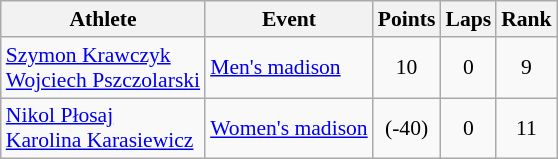<table class=wikitable style=font-size:90%;text-align:center>
<tr>
<th>Athlete</th>
<th>Event</th>
<th>Points</th>
<th>Laps</th>
<th>Rank</th>
</tr>
<tr>
<td align=left><a href='#'>Szymon Krawczyk</a><br><a href='#'>Wojciech Pszczolarski</a></td>
<td align=left><a href='#'>Men's madison</a></td>
<td>10</td>
<td>0</td>
<td>9</td>
</tr>
<tr>
<td align=left><a href='#'>Nikol Płosaj</a><br><a href='#'>Karolina Karasiewicz</a></td>
<td align=left><a href='#'>Women's madison</a></td>
<td>(-40)</td>
<td>0</td>
<td>11</td>
</tr>
</table>
